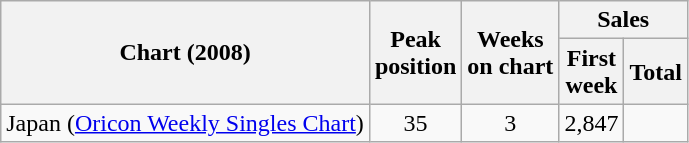<table class="wikitable sortable" border="1">
<tr>
<th rowspan="2">Chart (2008)</th>
<th rowspan="2">Peak<br>position</th>
<th rowspan="2">Weeks<br>on chart</th>
<th colspan="2">Sales</th>
</tr>
<tr>
<th>First<br>week</th>
<th>Total</th>
</tr>
<tr>
<td>Japan (<a href='#'>Oricon Weekly Singles Chart</a>)</td>
<td style="text-align:center;">35</td>
<td style="text-align:center;">3</td>
<td style="text-align:center;">2,847</td>
<td style="text-align:center;"></td>
</tr>
</table>
